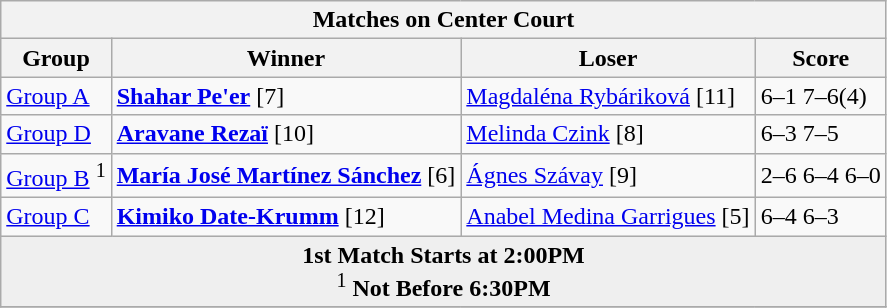<table class="wikitable collapsible uncollapsed">
<tr>
<th colspan=4><strong>Matches on Center Court</strong></th>
</tr>
<tr>
<th>Group</th>
<th>Winner</th>
<th>Loser</th>
<th>Score</th>
</tr>
<tr align=left>
<td><a href='#'>Group A</a></td>
<td><strong> <a href='#'>Shahar Pe'er</a></strong> [7]</td>
<td> <a href='#'>Magdaléna Rybáriková</a> [11]</td>
<td>6–1 7–6(4)</td>
</tr>
<tr align=left>
<td><a href='#'>Group D</a></td>
<td><strong> <a href='#'>Aravane Rezaï</a></strong> [10]</td>
<td> <a href='#'>Melinda Czink</a> [8]</td>
<td>6–3 7–5</td>
</tr>
<tr align=left>
<td><a href='#'>Group B</a> <sup>1</sup></td>
<td><strong> <a href='#'>María José Martínez Sánchez</a></strong> [6]</td>
<td> <a href='#'>Ágnes Szávay</a> [9]</td>
<td>2–6 6–4 6–0</td>
</tr>
<tr align=left>
<td><a href='#'>Group C</a></td>
<td><strong>  <a href='#'>Kimiko Date-Krumm</a> </strong>[12]</td>
<td> <a href='#'>Anabel Medina Garrigues</a> [5]</td>
<td>6–4 6–3</td>
</tr>
<tr align=center>
<td colspan=4 bgcolor=#efefef><strong>1st Match Starts at 2:00PM</strong> <br> <sup>1</sup> <strong>Not Before 6:30PM</strong></td>
</tr>
<tr>
</tr>
</table>
